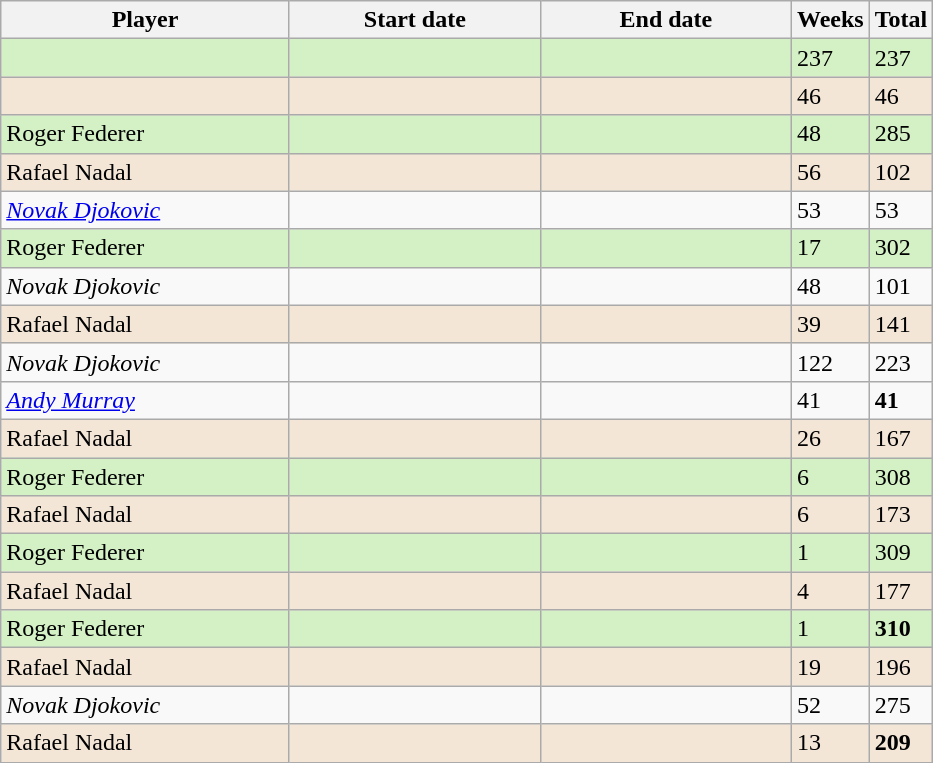<table class="sortable wikitable">
<tr>
<th width=185>Player</th>
<th width=160>Start date</th>
<th width=160>End date</th>
<th>Weeks</th>
<th>Total</th>
</tr>
<tr bgcolor="#d4f1c5">
<td> </td>
<td></td>
<td></td>
<td>237</td>
<td>237</td>
</tr>
<tr bgcolor="#f3e6d7">
<td> </td>
<td></td>
<td></td>
<td>46</td>
<td>46</td>
</tr>
<tr bgcolor="#d4f1c5">
<td> Roger Federer </td>
<td></td>
<td></td>
<td>48</td>
<td>285</td>
</tr>
<tr bgcolor="#f3e6d7">
<td> Rafael Nadal </td>
<td></td>
<td></td>
<td>56</td>
<td>102</td>
</tr>
<tr>
<td> <em><a href='#'>Novak Djokovic</a></em></td>
<td></td>
<td></td>
<td>53</td>
<td>53</td>
</tr>
<tr bgcolor="#d4f1c5">
<td> Roger Federer </td>
<td></td>
<td></td>
<td>17</td>
<td>302</td>
</tr>
<tr>
<td> <em>Novak Djokovic </em></td>
<td></td>
<td></td>
<td>48</td>
<td>101</td>
</tr>
<tr bgcolor="#f3e6d7">
<td> Rafael Nadal </td>
<td></td>
<td></td>
<td>39</td>
<td>141</td>
</tr>
<tr>
<td> <em>Novak Djokovic </em></td>
<td></td>
<td></td>
<td>122</td>
<td>223</td>
</tr>
<tr>
<td> <em><a href='#'>Andy Murray</a></em></td>
<td></td>
<td></td>
<td>41</td>
<td><strong>41</strong></td>
</tr>
<tr bgcolor="#f3e6d7">
<td> Rafael Nadal </td>
<td></td>
<td></td>
<td>26</td>
<td>167</td>
</tr>
<tr bgcolor="#d4f1c5">
<td> Roger Federer </td>
<td></td>
<td></td>
<td>6</td>
<td>308</td>
</tr>
<tr bgcolor="#f3e6d7">
<td> Rafael Nadal </td>
<td></td>
<td></td>
<td>6</td>
<td>173</td>
</tr>
<tr bgcolor="#d4f1c5">
<td> Roger Federer </td>
<td></td>
<td></td>
<td>1</td>
<td>309</td>
</tr>
<tr bgcolor="#f3e6d7">
<td> Rafael Nadal </td>
<td></td>
<td></td>
<td>4</td>
<td>177</td>
</tr>
<tr bgcolor="#d4f1c5">
<td> Roger Federer </td>
<td></td>
<td></td>
<td>1</td>
<td><strong>310</strong></td>
</tr>
<tr bgcolor="#f3e6d7">
<td> Rafael Nadal </td>
<td></td>
<td></td>
<td>19</td>
<td>196</td>
</tr>
<tr>
<td> <em>Novak Djokovic </em></td>
<td></td>
<td></td>
<td>52</td>
<td>275</td>
</tr>
<tr bgcolor="#f3e6d7">
<td> Rafael Nadal </td>
<td></td>
<td></td>
<td>13</td>
<td><strong>209</strong></td>
</tr>
</table>
